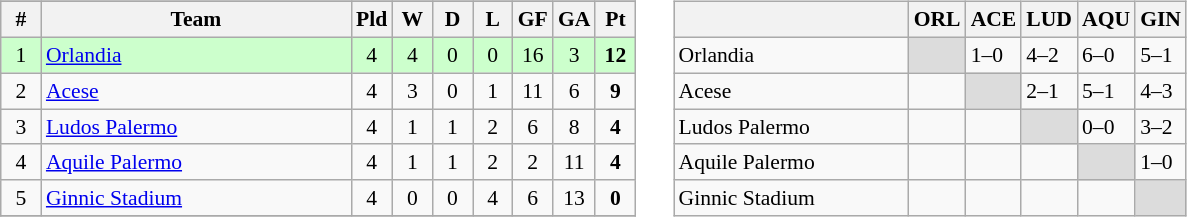<table style="font-size:90%" cellpadding="4">
<tr valign="top">
<td><br><table class=wikitable>
<tr align=center>
</tr>
<tr>
<th width=20>#</th>
<th width=200>Team</th>
<th width=20>Pld</th>
<th width=20>W</th>
<th width=20>D</th>
<th width=20>L</th>
<th width=20>GF</th>
<th width=20>GA</th>
<th width=20>Pt</th>
</tr>
<tr style="background:#cfc;" align=center>
<td>1</td>
<td align="left"><a href='#'>Orlandia</a></td>
<td>4</td>
<td>4</td>
<td>0</td>
<td>0</td>
<td>16</td>
<td>3</td>
<td><strong>12</strong></td>
</tr>
<tr align=center>
<td>2</td>
<td align="left"><a href='#'>Acese</a></td>
<td>4</td>
<td>3</td>
<td>0</td>
<td>1</td>
<td>11</td>
<td>6</td>
<td><strong>9</strong></td>
</tr>
<tr align=center>
<td>3</td>
<td align="left"><a href='#'>Ludos Palermo</a></td>
<td>4</td>
<td>1</td>
<td>1</td>
<td>2</td>
<td>6</td>
<td>8</td>
<td><strong>4</strong></td>
</tr>
<tr align=center>
<td>4</td>
<td align="left"><a href='#'>Aquile Palermo</a></td>
<td>4</td>
<td>1</td>
<td>1</td>
<td>2</td>
<td>2</td>
<td>11</td>
<td><strong>4</strong></td>
</tr>
<tr align=center>
<td>5</td>
<td align="left"><a href='#'>Ginnic Stadium</a></td>
<td>4</td>
<td>0</td>
<td>0</td>
<td>4</td>
<td>6</td>
<td>13</td>
<td><strong>0</strong></td>
</tr>
<tr>
</tr>
</table>
</td>
<td><br><table class="wikitable">
<tr>
<th></th>
<th>ORL</th>
<th>ACE</th>
<th>LUD</th>
<th>AQU</th>
<th>GIN</th>
</tr>
<tr>
<td width=150>Orlandia</td>
<td bgcolor="#DCDCDC"></td>
<td>1–0</td>
<td>4–2</td>
<td>6–0</td>
<td>5–1</td>
</tr>
<tr>
<td width=150>Acese</td>
<td></td>
<td bgcolor="#DCDCDC"></td>
<td>2–1</td>
<td>5–1</td>
<td>4–3</td>
</tr>
<tr>
<td width=150>Ludos Palermo</td>
<td></td>
<td></td>
<td bgcolor="#DCDCDC"></td>
<td>0–0</td>
<td>3–2</td>
</tr>
<tr>
<td width=150>Aquile Palermo</td>
<td></td>
<td></td>
<td></td>
<td bgcolor="#DCDCDC"></td>
<td>1–0</td>
</tr>
<tr>
<td width=150>Ginnic Stadium</td>
<td></td>
<td></td>
<td></td>
<td></td>
<td bgcolor="#DCDCDC"></td>
</tr>
</table>
</td>
</tr>
</table>
